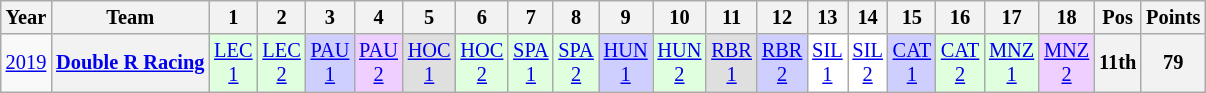<table class="wikitable" style="text-align:center; font-size:85%">
<tr>
<th>Year</th>
<th>Team</th>
<th>1</th>
<th>2</th>
<th>3</th>
<th>4</th>
<th>5</th>
<th>6</th>
<th>7</th>
<th>8</th>
<th>9</th>
<th>10</th>
<th>11</th>
<th>12</th>
<th>13</th>
<th>14</th>
<th>15</th>
<th>16</th>
<th>17</th>
<th>18</th>
<th>Pos</th>
<th>Points</th>
</tr>
<tr>
<td><a href='#'>2019</a></td>
<th><a href='#'>Double R Racing</a></th>
<td style="background:#DFFFDF"><a href='#'>LEC<br>1</a><br></td>
<td style="background:#DFFFDF"><a href='#'>LEC<br>2</a><br></td>
<td style="background:#CFCFFF"><a href='#'>PAU<br>1</a><br></td>
<td style="background:#EFCFFF"><a href='#'>PAU<br>2</a><br></td>
<td style="background:#DFDFDF"><a href='#'>HOC<br>1</a><br></td>
<td style="background:#DFFFDF"><a href='#'>HOC<br>2</a><br></td>
<td style="background:#DFFFDF"><a href='#'>SPA<br>1</a><br></td>
<td style="background:#DFFFDF"><a href='#'>SPA<br>2</a><br></td>
<td style="background:#CFCFFF"><a href='#'>HUN<br>1</a><br></td>
<td style="background:#DFFFDF"><a href='#'>HUN<br>2</a><br></td>
<td style="background:#DFDFDF"><a href='#'>RBR<br>1</a><br></td>
<td style="background:#CFCFFF"><a href='#'>RBR<br>2</a><br></td>
<td style="background:#FFFFFF"><a href='#'>SIL<br>1</a><br></td>
<td style="background:#FFFFFF"><a href='#'>SIL<br>2</a><br></td>
<td style="background:#CFCFFF"><a href='#'>CAT<br>1</a><br></td>
<td style="background:#DFFFDF"><a href='#'>CAT<br>2</a><br></td>
<td style="background:#DFFFDF"><a href='#'>MNZ<br>1</a><br></td>
<td style="background:#EFCFFF"><a href='#'>MNZ<br>2</a><br></td>
<th>11th</th>
<th>79</th>
</tr>
</table>
